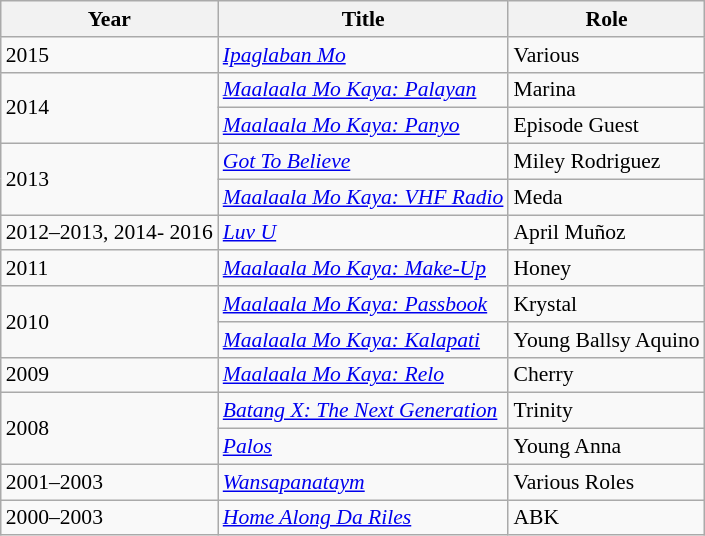<table class="wikitable sortable" style="font-size: 90%;">
<tr>
<th>Year</th>
<th>Title</th>
<th>Role</th>
</tr>
<tr>
<td>2015</td>
<td><em><a href='#'>Ipaglaban Mo</a></em></td>
<td>Various</td>
</tr>
<tr>
<td rowspan=2>2014</td>
<td><em><a href='#'> Maalaala Mo Kaya: Palayan</a></em></td>
<td>Marina</td>
</tr>
<tr>
<td><em><a href='#'> Maalaala Mo Kaya: Panyo</a></em></td>
<td>Episode Guest</td>
</tr>
<tr>
<td rowspan=2>2013</td>
<td><em><a href='#'>Got To Believe</a></em></td>
<td>Miley Rodriguez</td>
</tr>
<tr>
<td><em><a href='#'> Maalaala Mo Kaya: VHF Radio</a></em></td>
<td>Meda</td>
</tr>
<tr>
<td>2012–2013, 2014- 2016</td>
<td><em><a href='#'>Luv U</a></em></td>
<td>April Muñoz</td>
</tr>
<tr>
<td>2011</td>
<td><em><a href='#'> Maalaala Mo Kaya: Make-Up</a></em></td>
<td>Honey</td>
</tr>
<tr>
<td rowspan=2>2010</td>
<td><em><a href='#'> Maalaala Mo Kaya: Passbook</a></em></td>
<td>Krystal</td>
</tr>
<tr>
<td><em><a href='#'> Maalaala Mo Kaya: Kalapati</a></em></td>
<td>Young Ballsy Aquino</td>
</tr>
<tr>
<td>2009</td>
<td><em><a href='#'> Maalaala Mo Kaya: Relo</a></em></td>
<td>Cherry</td>
</tr>
<tr>
<td rowspan=2>2008</td>
<td><em><a href='#'>Batang X: The Next Generation</a></em></td>
<td>Trinity</td>
</tr>
<tr>
<td><em><a href='#'>Palos</a></em></td>
<td>Young Anna</td>
</tr>
<tr>
<td>2001–2003</td>
<td><em><a href='#'>Wansapanataym</a></em></td>
<td>Various Roles</td>
</tr>
<tr>
<td>2000–2003</td>
<td><em><a href='#'>Home Along Da Riles</a></em></td>
<td>ABK</td>
</tr>
</table>
